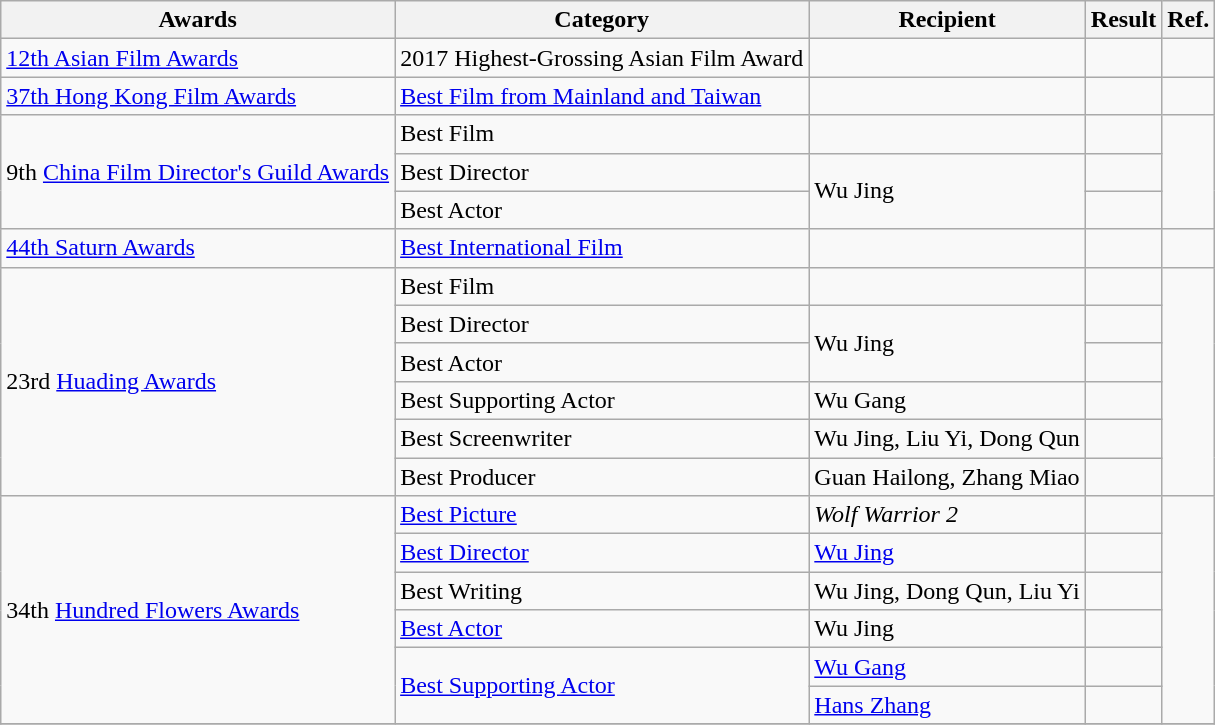<table class="wikitable">
<tr>
<th>Awards</th>
<th>Category</th>
<th>Recipient</th>
<th>Result</th>
<th>Ref.</th>
</tr>
<tr>
<td><a href='#'>12th Asian Film Awards</a></td>
<td>2017 Highest-Grossing Asian Film Award</td>
<td></td>
<td></td>
<td></td>
</tr>
<tr>
<td><a href='#'>37th Hong Kong Film Awards</a></td>
<td><a href='#'>Best Film from Mainland and Taiwan</a></td>
<td></td>
<td></td>
<td></td>
</tr>
<tr>
<td rowspan=3>9th <a href='#'>China Film Director's Guild Awards</a></td>
<td>Best Film</td>
<td></td>
<td></td>
<td rowspan=3></td>
</tr>
<tr>
<td>Best Director</td>
<td rowspan=2>Wu Jing</td>
<td></td>
</tr>
<tr>
<td>Best Actor</td>
<td></td>
</tr>
<tr>
<td><a href='#'>44th Saturn Awards</a></td>
<td><a href='#'>Best International Film</a></td>
<td></td>
<td></td>
<td></td>
</tr>
<tr>
<td rowspan=6>23rd <a href='#'>Huading Awards</a></td>
<td>Best Film</td>
<td></td>
<td></td>
<td rowspan=6></td>
</tr>
<tr>
<td>Best Director</td>
<td rowspan=2>Wu Jing</td>
<td></td>
</tr>
<tr>
<td>Best Actor</td>
<td></td>
</tr>
<tr>
<td>Best Supporting Actor</td>
<td>Wu Gang</td>
<td></td>
</tr>
<tr>
<td>Best Screenwriter</td>
<td>Wu Jing, Liu Yi, Dong Qun</td>
<td></td>
</tr>
<tr>
<td>Best Producer</td>
<td>Guan Hailong, Zhang Miao</td>
<td></td>
</tr>
<tr>
<td rowspan=6>34th <a href='#'>Hundred Flowers Awards</a></td>
<td><a href='#'>Best Picture</a></td>
<td><em>Wolf Warrior 2 </em></td>
<td></td>
<td rowspan=6></td>
</tr>
<tr>
<td><a href='#'>Best Director</a></td>
<td><a href='#'>Wu Jing</a></td>
<td></td>
</tr>
<tr>
<td>Best Writing</td>
<td>Wu Jing, Dong Qun, Liu Yi</td>
<td></td>
</tr>
<tr>
<td><a href='#'>Best Actor</a></td>
<td>Wu Jing</td>
<td></td>
</tr>
<tr>
<td rowspan=2><a href='#'>Best Supporting Actor</a></td>
<td><a href='#'>Wu Gang</a></td>
<td></td>
</tr>
<tr>
<td><a href='#'>Hans Zhang</a></td>
<td></td>
</tr>
<tr>
</tr>
</table>
